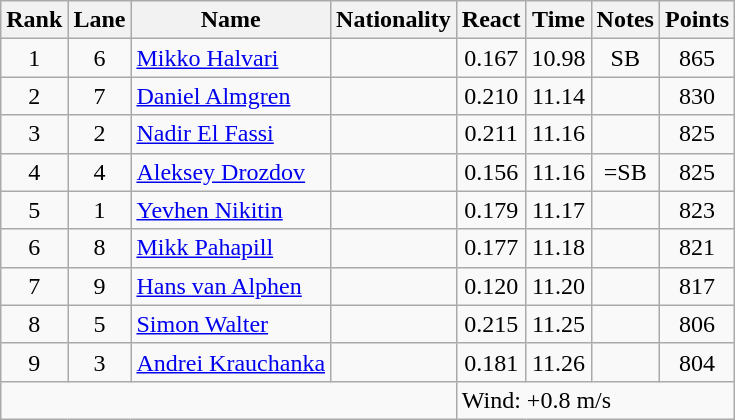<table class="wikitable sortable" style="text-align:center">
<tr>
<th>Rank</th>
<th>Lane</th>
<th>Name</th>
<th>Nationality</th>
<th>React</th>
<th>Time</th>
<th>Notes</th>
<th>Points</th>
</tr>
<tr>
<td>1</td>
<td>6</td>
<td align="left"><a href='#'>Mikko Halvari</a></td>
<td align=left></td>
<td>0.167</td>
<td>10.98</td>
<td>SB</td>
<td>865</td>
</tr>
<tr>
<td>2</td>
<td>7</td>
<td align="left"><a href='#'>Daniel Almgren</a></td>
<td align=left></td>
<td>0.210</td>
<td>11.14</td>
<td></td>
<td>830</td>
</tr>
<tr>
<td>3</td>
<td>2</td>
<td align="left"><a href='#'>Nadir El Fassi</a></td>
<td align=left></td>
<td>0.211</td>
<td>11.16</td>
<td></td>
<td>825</td>
</tr>
<tr>
<td>4</td>
<td>4</td>
<td align="left"><a href='#'>Aleksey Drozdov</a></td>
<td align=left></td>
<td>0.156</td>
<td>11.16</td>
<td>=SB</td>
<td>825</td>
</tr>
<tr>
<td>5</td>
<td>1</td>
<td align="left"><a href='#'>Yevhen Nikitin</a></td>
<td align=left></td>
<td>0.179</td>
<td>11.17</td>
<td></td>
<td>823</td>
</tr>
<tr>
<td>6</td>
<td>8</td>
<td align="left"><a href='#'>Mikk Pahapill</a></td>
<td align=left></td>
<td>0.177</td>
<td>11.18</td>
<td></td>
<td>821</td>
</tr>
<tr>
<td>7</td>
<td>9</td>
<td align="left"><a href='#'>Hans van Alphen</a></td>
<td align=left></td>
<td>0.120</td>
<td>11.20</td>
<td></td>
<td>817</td>
</tr>
<tr>
<td>8</td>
<td>5</td>
<td align="left"><a href='#'>Simon Walter</a></td>
<td align=left></td>
<td>0.215</td>
<td>11.25</td>
<td></td>
<td>806</td>
</tr>
<tr>
<td>9</td>
<td>3</td>
<td align="left"><a href='#'>Andrei Krauchanka</a></td>
<td align=left></td>
<td>0.181</td>
<td>11.26</td>
<td></td>
<td>804</td>
</tr>
<tr>
<td colspan=4></td>
<td colspan=4 align=left>Wind: +0.8 m/s</td>
</tr>
</table>
